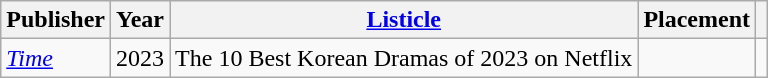<table class="wikitable plainrowheaders">
<tr>
<th scope="col">Publisher</th>
<th scope="col">Year</th>
<th scope="col"><a href='#'>Listicle</a></th>
<th scope="col">Placement</th>
<th scope="col"></th>
</tr>
<tr>
<td><em><a href='#'>Time</a></em></td>
<td style="text-align:center">2023</td>
<td>The 10 Best Korean Dramas of 2023 on Netflix</td>
<td></td>
<td style="text-align:center"></td>
</tr>
</table>
